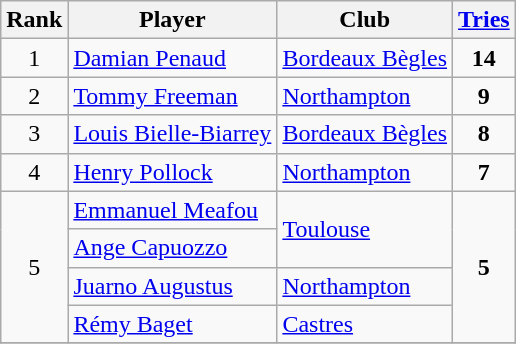<table class="wikitable" style="text-align:center">
<tr>
<th>Rank</th>
<th>Player</th>
<th>Club</th>
<th><a href='#'>Tries</a></th>
</tr>
<tr>
<td>1</td>
<td align=left> <a href='#'>Damian Penaud</a></td>
<td align=left> <a href='#'>Bordeaux Bègles</a></td>
<td><strong>14</strong></td>
</tr>
<tr>
<td>2</td>
<td align=left> <a href='#'>Tommy Freeman</a></td>
<td align=left> <a href='#'>Northampton</a></td>
<td><strong>9</strong></td>
</tr>
<tr>
<td>3</td>
<td align=left> <a href='#'>Louis Bielle-Biarrey</a></td>
<td align=left> <a href='#'>Bordeaux Bègles</a></td>
<td><strong>8</strong></td>
</tr>
<tr>
<td>4</td>
<td align=left> <a href='#'>Henry Pollock</a></td>
<td align=left> <a href='#'>Northampton</a></td>
<td><strong>7</strong></td>
</tr>
<tr>
<td rowspan=4>5</td>
<td align=left> <a href='#'>Emmanuel Meafou</a></td>
<td rowspan=2 align=left> <a href='#'>Toulouse</a></td>
<td rowspan=4><strong>5</strong></td>
</tr>
<tr>
<td align=left> <a href='#'>Ange Capuozzo</a></td>
</tr>
<tr>
<td align=left> <a href='#'>Juarno Augustus</a></td>
<td align=left> <a href='#'>Northampton</a></td>
</tr>
<tr>
<td align=left> <a href='#'>Rémy Baget</a></td>
<td align=left> <a href='#'>Castres</a></td>
</tr>
<tr>
</tr>
</table>
